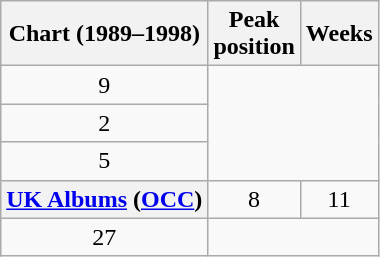<table class="wikitable sortable plainrowheaders" style="text-align:center">
<tr>
<th scope="col">Chart (1989–1998)</th>
<th scope="col">Peak<br>position</th>
<th scope="col">Weeks</th>
</tr>
<tr>
<td>9</td>
</tr>
<tr>
<td>2</td>
</tr>
<tr>
<td>5</td>
</tr>
<tr>
<th scope="row"><a href='#'>UK Albums</a> (<a href='#'>OCC</a>)</th>
<td>8</td>
<td>11</td>
</tr>
<tr>
<td>27</td>
</tr>
</table>
